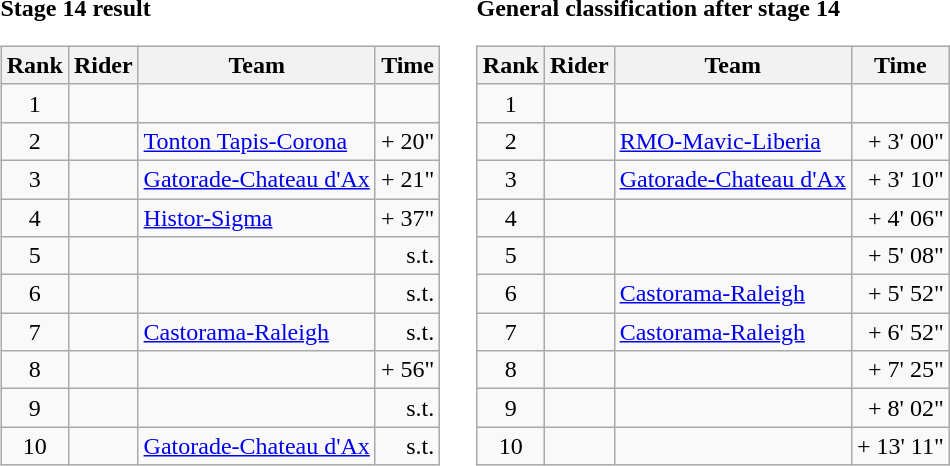<table>
<tr>
<td><strong>Stage 14 result</strong><br><table class="wikitable">
<tr>
<th scope="col">Rank</th>
<th scope="col">Rider</th>
<th scope="col">Team</th>
<th scope="col">Time</th>
</tr>
<tr>
<td style="text-align:center;">1</td>
<td></td>
<td></td>
<td style="text-align:right;"></td>
</tr>
<tr>
<td style="text-align:center;">2</td>
<td></td>
<td><a href='#'>Tonton Tapis-Corona</a></td>
<td style="text-align:right;">+ 20"</td>
</tr>
<tr>
<td style="text-align:center;">3</td>
<td></td>
<td><a href='#'>Gatorade-Chateau d'Ax</a></td>
<td style="text-align:right;">+ 21"</td>
</tr>
<tr>
<td style="text-align:center;">4</td>
<td></td>
<td><a href='#'>Histor-Sigma</a></td>
<td style="text-align:right;">+ 37"</td>
</tr>
<tr>
<td style="text-align:center;">5</td>
<td></td>
<td></td>
<td style="text-align:right;">s.t.</td>
</tr>
<tr>
<td style="text-align:center;">6</td>
<td></td>
<td></td>
<td style="text-align:right;">s.t.</td>
</tr>
<tr>
<td style="text-align:center;">7</td>
<td></td>
<td><a href='#'>Castorama-Raleigh</a></td>
<td style="text-align:right;">s.t.</td>
</tr>
<tr>
<td style="text-align:center;">8</td>
<td></td>
<td></td>
<td style="text-align:right;">+ 56"</td>
</tr>
<tr>
<td style="text-align:center;">9</td>
<td></td>
<td></td>
<td style="text-align:right;">s.t.</td>
</tr>
<tr>
<td style="text-align:center;">10</td>
<td></td>
<td><a href='#'>Gatorade-Chateau d'Ax</a></td>
<td style="text-align:right;">s.t.</td>
</tr>
</table>
</td>
<td></td>
<td><strong>General classification after stage 14</strong><br><table class="wikitable">
<tr>
<th scope="col">Rank</th>
<th scope="col">Rider</th>
<th scope="col">Team</th>
<th scope="col">Time</th>
</tr>
<tr>
<td style="text-align:center;">1</td>
<td> </td>
<td></td>
<td style="text-align:right;"></td>
</tr>
<tr>
<td style="text-align:center;">2</td>
<td></td>
<td><a href='#'>RMO-Mavic-Liberia</a></td>
<td style="text-align:right;">+ 3' 00"</td>
</tr>
<tr>
<td style="text-align:center;">3</td>
<td></td>
<td><a href='#'>Gatorade-Chateau d'Ax</a></td>
<td style="text-align:right;">+ 3' 10"</td>
</tr>
<tr>
<td style="text-align:center;">4</td>
<td></td>
<td></td>
<td style="text-align:right;">+ 4' 06"</td>
</tr>
<tr>
<td style="text-align:center;">5</td>
<td></td>
<td></td>
<td style="text-align:right;">+ 5' 08"</td>
</tr>
<tr>
<td style="text-align:center;">6</td>
<td></td>
<td><a href='#'>Castorama-Raleigh</a></td>
<td style="text-align:right;">+ 5' 52"</td>
</tr>
<tr>
<td style="text-align:center;">7</td>
<td></td>
<td><a href='#'>Castorama-Raleigh</a></td>
<td style="text-align:right;">+ 6' 52"</td>
</tr>
<tr>
<td style="text-align:center;">8</td>
<td></td>
<td></td>
<td style="text-align:right;">+ 7' 25"</td>
</tr>
<tr>
<td style="text-align:center;">9</td>
<td></td>
<td></td>
<td style="text-align:right;">+ 8' 02"</td>
</tr>
<tr>
<td style="text-align:center;">10</td>
<td></td>
<td></td>
<td style="text-align:right;">+ 13' 11"</td>
</tr>
</table>
</td>
</tr>
</table>
